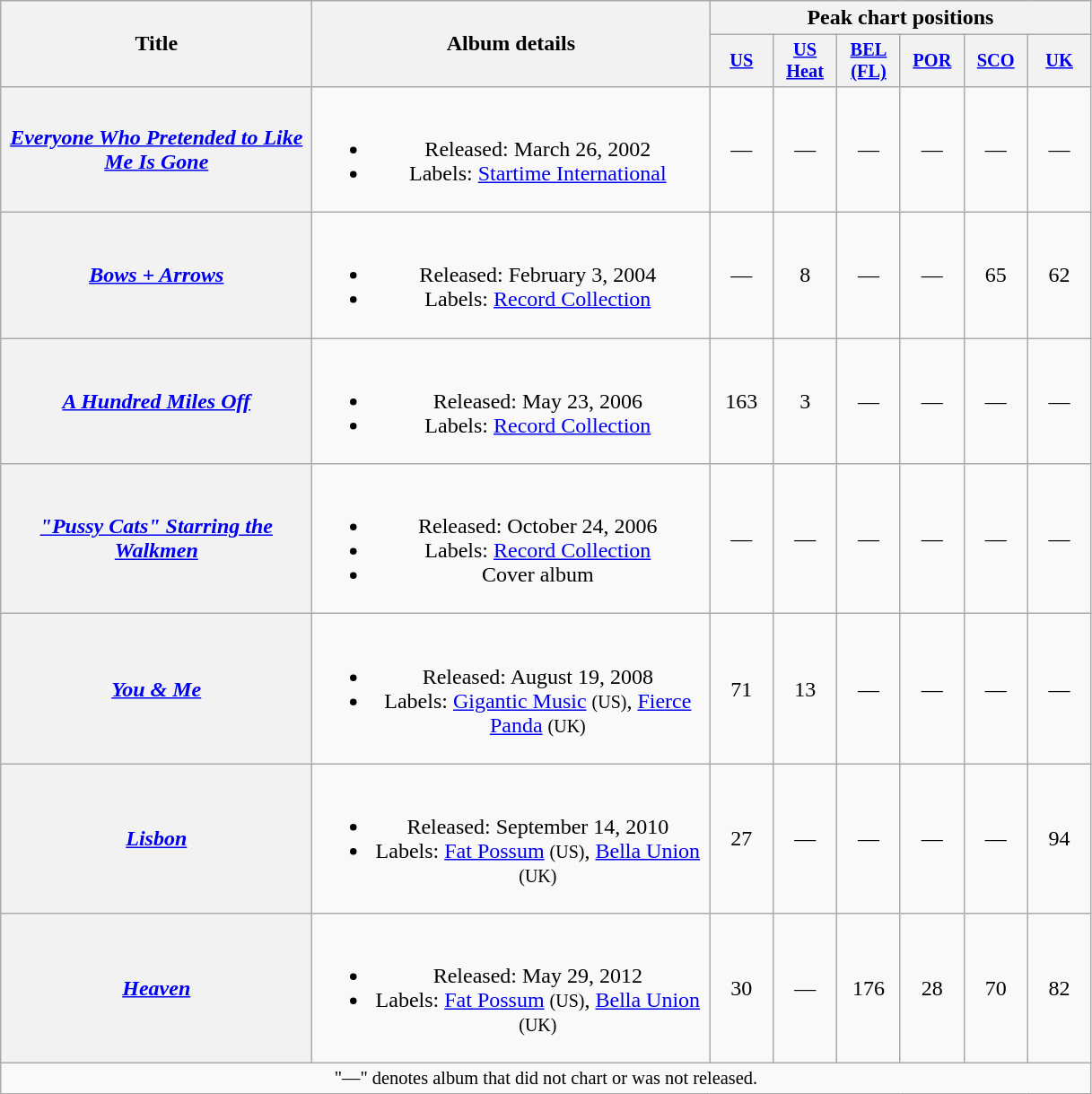<table class="wikitable plainrowheaders" style="text-align:center;">
<tr>
<th scope="col" rowspan="2" style="width:14em;">Title</th>
<th scope="col" rowspan="2" style="width:18em;">Album details</th>
<th scope="col" colspan="6">Peak chart positions</th>
</tr>
<tr>
<th scope="col" style="width:3em;font-size:85%;"><a href='#'>US</a><br></th>
<th scope="col" style="width:3em;font-size:85%;"><a href='#'>US<br>Heat</a><br></th>
<th scope="col" style="width:3em;font-size:85%;"><a href='#'>BEL<br>(FL)</a><br></th>
<th scope="col" style="width:3em;font-size:85%;"><a href='#'>POR</a><br></th>
<th scope="col" style="width:3em;font-size:85%;"><a href='#'>SCO</a><br></th>
<th scope="col" style="width:3em;font-size:85%;"><a href='#'>UK</a><br></th>
</tr>
<tr>
<th scope="row"><em><a href='#'>Everyone Who Pretended to Like Me Is Gone</a></em></th>
<td><br><ul><li>Released: March 26, 2002</li><li>Labels: <a href='#'>Startime International</a></li></ul></td>
<td>—</td>
<td>—</td>
<td>—</td>
<td>—</td>
<td>—</td>
<td>—</td>
</tr>
<tr>
<th scope="row"><em><a href='#'>Bows + Arrows</a></em></th>
<td><br><ul><li>Released: February 3, 2004</li><li>Labels: <a href='#'>Record Collection</a></li></ul></td>
<td>—</td>
<td>8</td>
<td>—</td>
<td>—</td>
<td>65</td>
<td>62</td>
</tr>
<tr>
<th scope="row"><em><a href='#'>A Hundred Miles Off</a></em></th>
<td><br><ul><li>Released: May 23, 2006</li><li>Labels: <a href='#'>Record Collection</a></li></ul></td>
<td>163</td>
<td>3</td>
<td>—</td>
<td>—</td>
<td>—</td>
<td>—</td>
</tr>
<tr>
<th scope="row"><em><a href='#'>"Pussy Cats" Starring the Walkmen</a></em></th>
<td><br><ul><li>Released: October 24, 2006</li><li>Labels: <a href='#'>Record Collection</a></li><li>Cover album</li></ul></td>
<td>—</td>
<td>—</td>
<td>—</td>
<td>—</td>
<td>—</td>
<td>—</td>
</tr>
<tr>
<th scope="row"><em><a href='#'>You & Me</a></em></th>
<td><br><ul><li>Released: August 19, 2008</li><li>Labels: <a href='#'>Gigantic Music</a> <small>(US)</small>, <a href='#'>Fierce Panda</a> <small>(UK)</small></li></ul></td>
<td>71</td>
<td>13</td>
<td>—</td>
<td>—</td>
<td>—</td>
<td>—</td>
</tr>
<tr>
<th scope="row"><em><a href='#'>Lisbon</a></em></th>
<td><br><ul><li>Released: September 14, 2010</li><li>Labels: <a href='#'>Fat Possum</a> <small>(US)</small>, <a href='#'>Bella Union</a> <small>(UK)</small></li></ul></td>
<td>27</td>
<td>—</td>
<td>—</td>
<td>—</td>
<td>—</td>
<td>94</td>
</tr>
<tr>
<th scope="row"><em><a href='#'>Heaven</a></em></th>
<td><br><ul><li>Released: May 29, 2012</li><li>Labels: <a href='#'>Fat Possum</a> <small>(US)</small>, <a href='#'>Bella Union</a> <small>(UK)</small></li></ul></td>
<td>30</td>
<td>—</td>
<td>176</td>
<td>28</td>
<td>70</td>
<td>82</td>
</tr>
<tr>
<td colspan="11" style="font-size:85%">"—" denotes album that did not chart or was not released.</td>
</tr>
</table>
